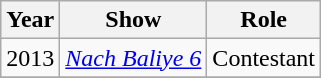<table class = "wikitable sortable">
<tr>
<th>Year</th>
<th>Show</th>
<th>Role</th>
</tr>
<tr>
<td>2013</td>
<td><em><a href='#'>Nach Baliye 6</a></em></td>
<td>Contestant</td>
</tr>
<tr>
</tr>
</table>
